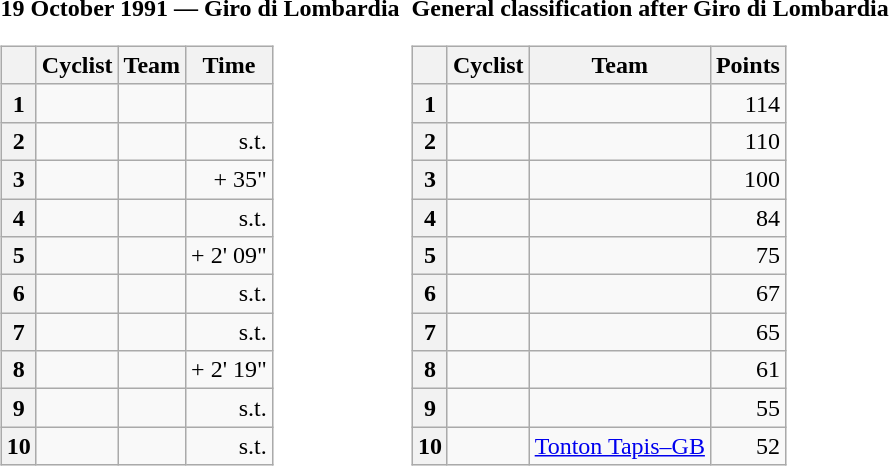<table>
<tr>
<td><strong>19 October 1991 — Giro di Lombardia </strong><br><table class="wikitable">
<tr>
<th></th>
<th>Cyclist</th>
<th>Team</th>
<th>Time</th>
</tr>
<tr>
<th>1</th>
<td></td>
<td></td>
<td align="right"></td>
</tr>
<tr>
<th>2</th>
<td></td>
<td></td>
<td align="right">s.t.</td>
</tr>
<tr>
<th>3</th>
<td></td>
<td></td>
<td align="right">+ 35"</td>
</tr>
<tr>
<th>4</th>
<td></td>
<td></td>
<td align="right">s.t.</td>
</tr>
<tr>
<th>5</th>
<td></td>
<td></td>
<td align="right">+ 2' 09"</td>
</tr>
<tr>
<th>6</th>
<td></td>
<td></td>
<td align="right">s.t.</td>
</tr>
<tr>
<th>7</th>
<td></td>
<td></td>
<td align="right">s.t.</td>
</tr>
<tr>
<th>8</th>
<td></td>
<td></td>
<td align="right">+ 2' 19"</td>
</tr>
<tr>
<th>9</th>
<td></td>
<td></td>
<td align="right">s.t.</td>
</tr>
<tr>
<th>10</th>
<td></td>
<td></td>
<td align="right">s.t.</td>
</tr>
</table>
</td>
<td></td>
<td><strong>General classification after Giro di Lombardia</strong><br><table class="wikitable">
<tr>
<th></th>
<th>Cyclist</th>
<th>Team</th>
<th>Points</th>
</tr>
<tr>
<th>1</th>
<td> </td>
<td></td>
<td align="right">114</td>
</tr>
<tr>
<th>2</th>
<td></td>
<td></td>
<td align="right">110</td>
</tr>
<tr>
<th>3</th>
<td></td>
<td></td>
<td align="right">100</td>
</tr>
<tr>
<th>4</th>
<td></td>
<td></td>
<td align="right">84</td>
</tr>
<tr>
<th>5</th>
<td></td>
<td></td>
<td align="right">75</td>
</tr>
<tr>
<th>6</th>
<td></td>
<td></td>
<td align="right">67</td>
</tr>
<tr>
<th>7</th>
<td></td>
<td></td>
<td align="right">65</td>
</tr>
<tr>
<th>8</th>
<td></td>
<td></td>
<td align="right">61</td>
</tr>
<tr>
<th>9</th>
<td></td>
<td></td>
<td align="right">55</td>
</tr>
<tr>
<th>10</th>
<td></td>
<td><a href='#'>Tonton Tapis–GB</a></td>
<td align="right">52</td>
</tr>
</table>
</td>
</tr>
</table>
